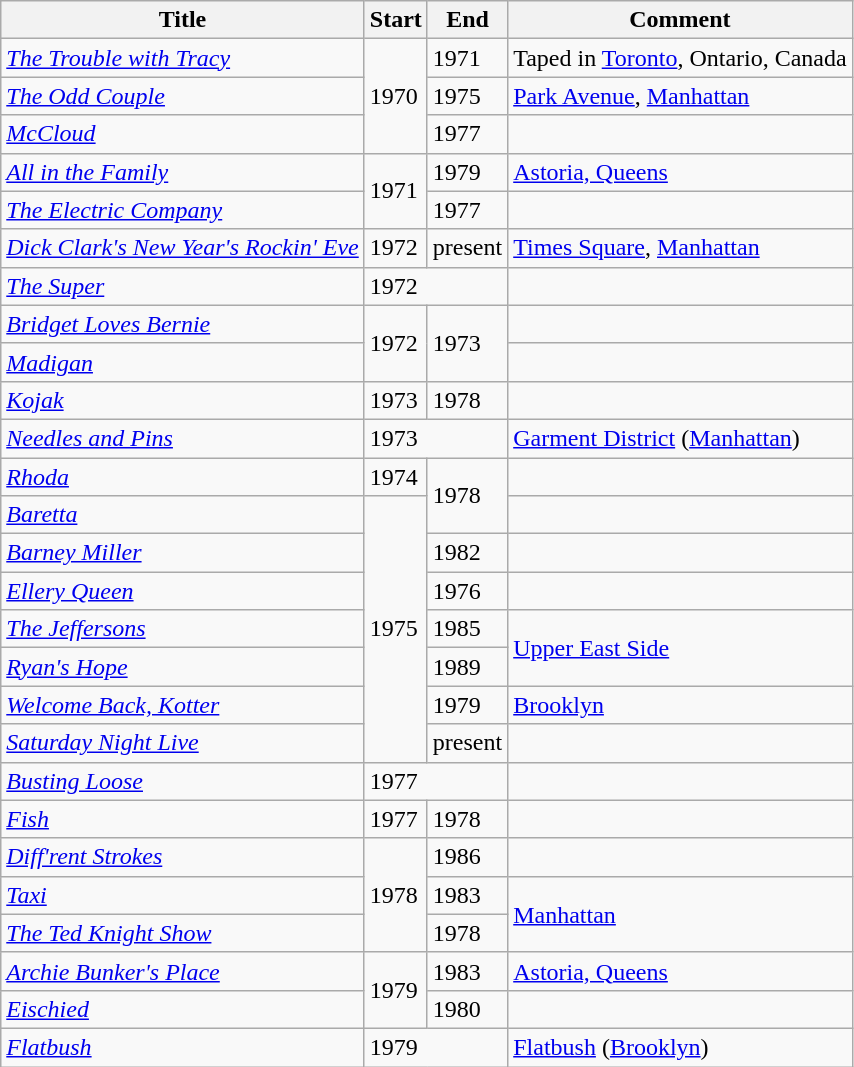<table class="wikitable sortable">
<tr>
<th>Title</th>
<th>Start</th>
<th>End</th>
<th>Comment</th>
</tr>
<tr>
<td><em><a href='#'>The Trouble with Tracy</a></em></td>
<td rowspan="3">1970</td>
<td>1971</td>
<td>Taped in <a href='#'>Toronto</a>, Ontario, Canada</td>
</tr>
<tr>
<td><em><a href='#'>The Odd Couple</a></em></td>
<td>1975</td>
<td><a href='#'>Park Avenue</a>, <a href='#'>Manhattan</a></td>
</tr>
<tr>
<td><em><a href='#'>McCloud</a></em></td>
<td>1977</td>
<td></td>
</tr>
<tr>
<td><em><a href='#'>All in the Family</a></em></td>
<td rowspan="2">1971</td>
<td>1979</td>
<td><a href='#'>Astoria, Queens</a></td>
</tr>
<tr>
<td><em><a href='#'>The Electric Company</a></em></td>
<td>1977</td>
<td></td>
</tr>
<tr>
<td><em><a href='#'>Dick Clark's New Year's Rockin' Eve</a></em></td>
<td>1972</td>
<td>present</td>
<td><a href='#'>Times Square</a>, <a href='#'>Manhattan</a></td>
</tr>
<tr>
<td><em><a href='#'>The Super</a></em></td>
<td colspan="2">1972</td>
<td></td>
</tr>
<tr>
<td><em><a href='#'>Bridget Loves Bernie</a></em></td>
<td rowspan="2">1972</td>
<td rowspan="2">1973</td>
<td></td>
</tr>
<tr>
<td><em><a href='#'>Madigan</a></em></td>
<td></td>
</tr>
<tr>
<td><em><a href='#'>Kojak</a></em></td>
<td>1973</td>
<td>1978</td>
<td></td>
</tr>
<tr>
<td><em><a href='#'>Needles and Pins</a></em></td>
<td colspan="2">1973</td>
<td><a href='#'>Garment District</a> (<a href='#'>Manhattan</a>)</td>
</tr>
<tr>
<td><em><a href='#'>Rhoda</a></em></td>
<td>1974</td>
<td rowspan="2">1978</td>
<td></td>
</tr>
<tr>
<td><em><a href='#'>Baretta</a></em></td>
<td rowspan="7">1975</td>
<td></td>
</tr>
<tr>
<td><em><a href='#'>Barney Miller</a></em></td>
<td>1982</td>
<td></td>
</tr>
<tr>
<td><em><a href='#'>Ellery Queen</a></em></td>
<td>1976</td>
<td></td>
</tr>
<tr>
<td><em><a href='#'>The Jeffersons</a></em></td>
<td>1985</td>
<td rowspan="2"><a href='#'>Upper East Side</a></td>
</tr>
<tr>
<td><em><a href='#'>Ryan's Hope</a></em></td>
<td>1989</td>
</tr>
<tr>
<td><em><a href='#'>Welcome Back, Kotter</a></em></td>
<td>1979</td>
<td><a href='#'>Brooklyn</a></td>
</tr>
<tr>
<td><em><a href='#'>Saturday Night Live</a></em></td>
<td>present</td>
<td></td>
</tr>
<tr>
<td><em><a href='#'>Busting Loose</a></em></td>
<td colspan="2">1977</td>
<td></td>
</tr>
<tr>
<td><em><a href='#'>Fish</a></em></td>
<td>1977</td>
<td>1978</td>
<td></td>
</tr>
<tr>
<td><em><a href='#'>Diff'rent Strokes</a></em></td>
<td rowspan="3">1978</td>
<td>1986</td>
<td></td>
</tr>
<tr>
<td><em><a href='#'>Taxi</a></em></td>
<td>1983</td>
<td rowspan="2"><a href='#'>Manhattan</a></td>
</tr>
<tr>
<td><em><a href='#'>The Ted Knight Show</a></em></td>
<td>1978</td>
</tr>
<tr>
<td><em><a href='#'>Archie Bunker's Place</a></em></td>
<td rowspan="2">1979</td>
<td>1983</td>
<td><a href='#'>Astoria, Queens</a></td>
</tr>
<tr>
<td><em><a href='#'>Eischied</a></em></td>
<td>1980</td>
<td></td>
</tr>
<tr>
<td><em><a href='#'>Flatbush</a></em></td>
<td colspan="2">1979</td>
<td><a href='#'>Flatbush</a> (<a href='#'>Brooklyn</a>)</td>
</tr>
</table>
